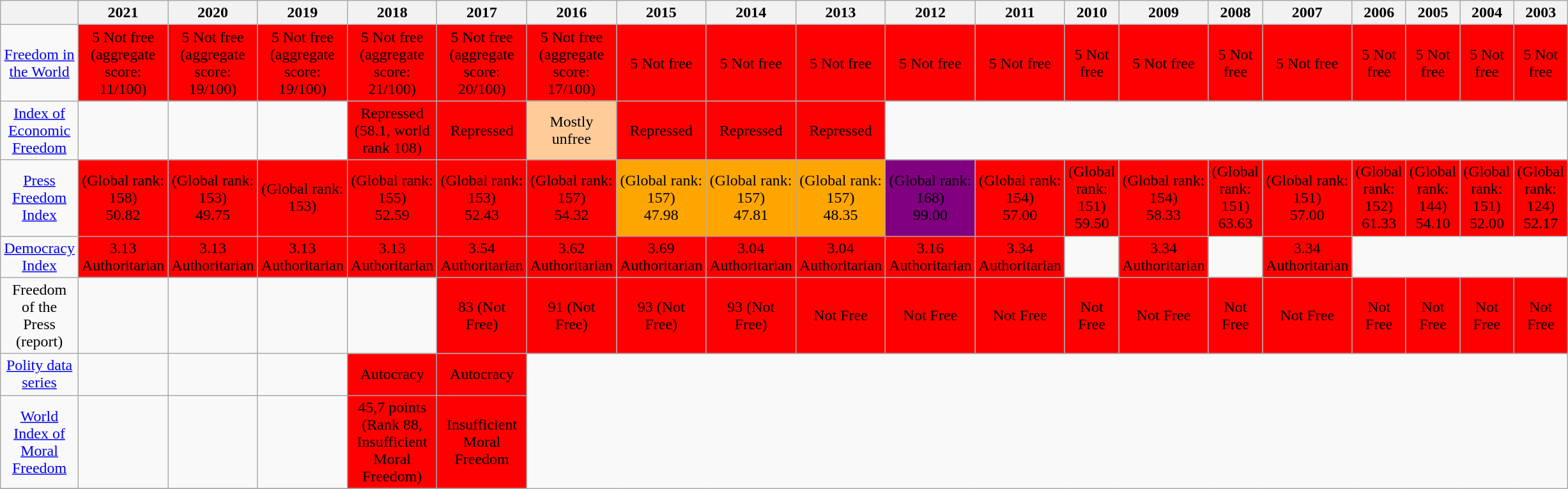<table class="wikitable" style="text-align:center;">
<tr>
<th></th>
<th>2021</th>
<th>2020</th>
<th>2019</th>
<th>2018</th>
<th>2017</th>
<th>2016</th>
<th>2015</th>
<th>2014</th>
<th>2013</th>
<th>2012</th>
<th>2011</th>
<th>2010</th>
<th>2009</th>
<th>2008</th>
<th>2007</th>
<th>2006</th>
<th>2005</th>
<th>2004</th>
<th>2003</th>
</tr>
<tr>
<td><a href='#'>Freedom in the World</a></td>
<td style="background:red"><span>5</span> Not free (aggregate score: 11/100)</td>
<td style="background:red"><span>5</span> Not free (aggregate score: 19/100)</td>
<td style="background:red"><span>5</span> Not free (aggregate score: 19/100)</td>
<td style="background:red"><span>5</span> Not free (aggregate score: 21/100)</td>
<td style="background:red"><span>5</span> Not free (aggregate score: 20/100)</td>
<td style="background:red"><span>5</span> Not free (aggregate score: 17/100)</td>
<td style="background:red"><span>5</span> Not free</td>
<td style="background:red"><span>5</span> Not free</td>
<td style="background:red"><span>5</span> Not free</td>
<td style="background:red"><span>5</span> Not free</td>
<td style="background:red"><span>5</span> Not free</td>
<td style="background:red"><span>5</span> Not free</td>
<td style="background:red"><span>5</span> Not free</td>
<td style="background:red"><span>5</span> Not free</td>
<td style="background:red"><span>5</span> Not free</td>
<td style="background:red"><span>5</span> Not free</td>
<td style="background:red"><span>5</span> Not free</td>
<td style="background:red"><span>5</span> Not free</td>
<td style="background:red"><span>5</span> Not free</td>
</tr>
<tr>
<td><a href='#'>Index of Economic Freedom</a></td>
<td></td>
<td></td>
<td></td>
<td style="background:red">Repressed (58.1, world rank 108)</td>
<td style="background:red">Repressed</td>
<td style="background:#fc9;">Mostly unfree</td>
<td style="background:red">Repressed</td>
<td style="background:red">Repressed</td>
<td style="background:red">Repressed</td>
</tr>
<tr>
<td><a href='#'>Press Freedom Index</a></td>
<td style="background:red">(Global rank: 158)<br>50.82</td>
<td style="background:red">(Global rank: 153)<br>49.75</td>
<td style="background:red">(Global rank: 153)<br></td>
<td style="background:red">(Global rank: 155)<br>52.59</td>
<td style="background:red">(Global rank: 153)<br>52.43</td>
<td style="background:red">(Global rank: 157)<br>54.32</td>
<td style="background:orange">(Global rank: 157)<br>47.98</td>
<td style="background:orange">(Global rank: 157)<br>47.81</td>
<td style="background:orange">(Global rank: 157)<br>48.35</td>
<td style="background:purple">(Global rank: 168)<br>99.00</td>
<td style="background:red">(Global rank: 154)<br>57.00</td>
<td style="background:red">(Global rank: 151)<br>59.50</td>
<td style="background:red">(Global rank: 154)<br>58.33</td>
<td style="background:red">(Global rank: 151)<br>63.63</td>
<td style="background:red">(Global rank: 151)<br>57.00</td>
<td style="background:red">(Global rank: 152)<br>61.33</td>
<td style="background:red">(Global rank: 144)<br>54.10</td>
<td style="background:red">(Global rank: 151)<br>52.00</td>
<td style="background:red">(Global rank: 124)<br>52.17</td>
</tr>
<tr>
<td><a href='#'>Democracy Index</a></td>
<td style="background:red"><span>3.13</span> Authoritarian</td>
<td style="background:red"><span>3.13</span> Authoritarian</td>
<td style="background:red"><span>3.13</span> Authoritarian</td>
<td style="background:red"><span>3.13</span> Authoritarian</td>
<td style="background:red"><span>3.54</span> Authoritarian</td>
<td style="background:red"><span>3.62</span> Authoritarian</td>
<td style="background:red"><span>3.69</span> Authoritarian</td>
<td style="background:red"><span>3.04</span> Authoritarian</td>
<td style="background:red"><span>3.04</span> Authoritarian</td>
<td style="background:red"><span>3.16</span> Authoritarian</td>
<td style="background:red"><span>3.34</span> Authoritarian</td>
<td></td>
<td style="background:red"><span>3.34</span> Authoritarian</td>
<td></td>
<td style="background:red"><span>3.34</span> Authoritarian</td>
</tr>
<tr>
<td>Freedom of the Press (report)</td>
<td></td>
<td></td>
<td></td>
<td></td>
<td style="background:red">83 (Not Free)</td>
<td style="background:red">91 (Not Free)</td>
<td style="background:red">93 (Not Free)</td>
<td style="background:red">93 (Not Free)</td>
<td style="background:red">Not Free</td>
<td style="background:red">Not Free</td>
<td style="background:red">Not Free</td>
<td style="background:red">Not Free</td>
<td style="background:red">Not Free</td>
<td style="background:red">Not Free</td>
<td style="background:red">Not Free</td>
<td style="background:red">Not Free</td>
<td style="background:red">Not Free</td>
<td style="background:red">Not Free</td>
<td style="background:red">Not Free</td>
</tr>
<tr>
<td><a href='#'>Polity data series</a></td>
<td></td>
<td></td>
<td></td>
<td style="background:red">Autocracy</td>
<td style="background:red">Autocracy</td>
</tr>
<tr>
<td><a href='#'>World Index of Moral Freedom</a></td>
<td></td>
<td></td>
<td></td>
<td style="background:red">45,7 points (Rank 88, Insufficient Moral Freedom)</td>
<td style="background:red">Insufficient Moral Freedom</td>
</tr>
<tr>
</tr>
</table>
